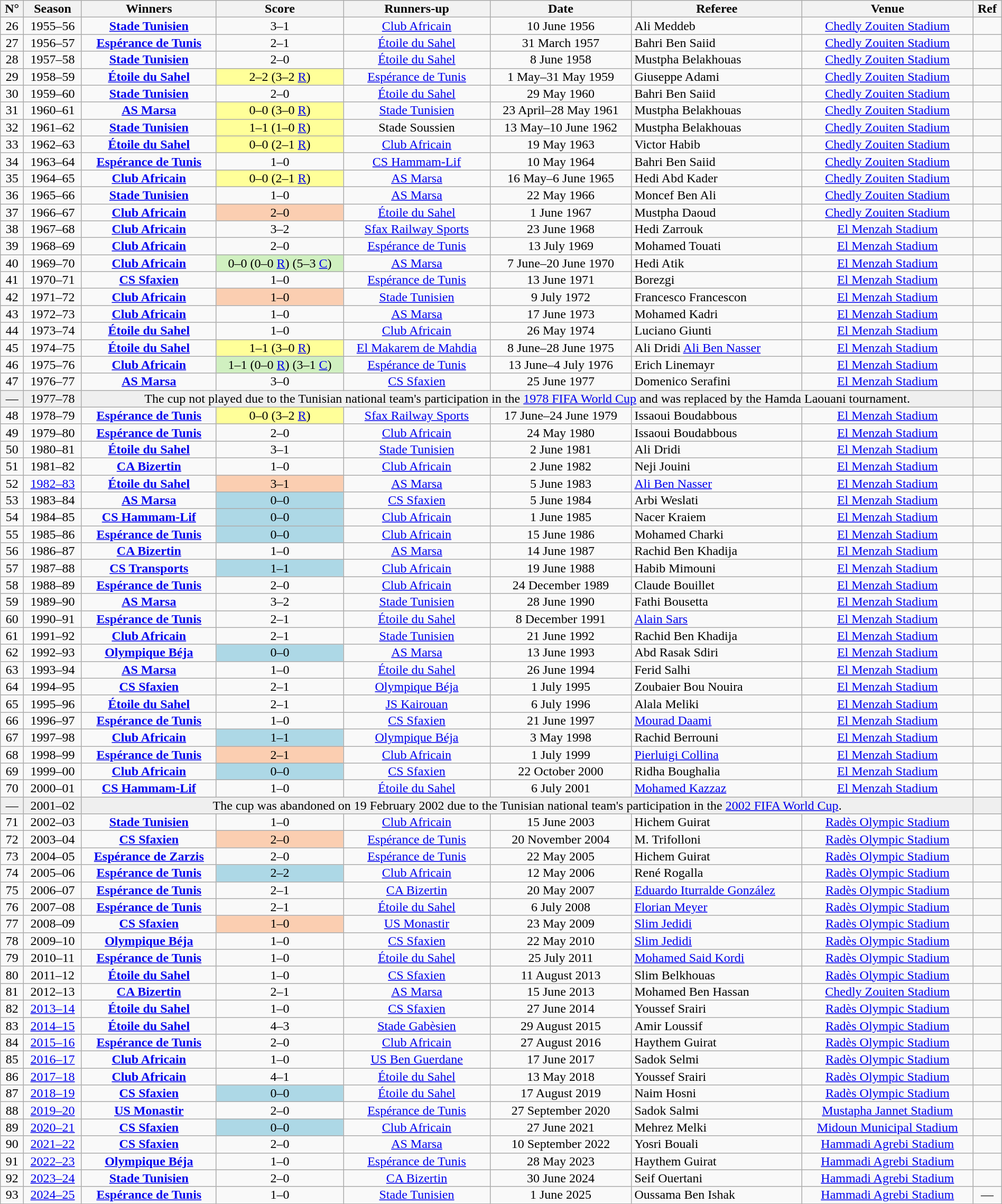<table class="wikitable" bgcolor="#253529;" style="text-align:center; font-size:100%; line-height:14px;" width="100%">
<tr>
<th>N°</th>
<th>Season</th>
<th>Winners</th>
<th>Score</th>
<th>Runners-up</th>
<th>Date</th>
<th>Referee</th>
<th>Venue</th>
<th>Ref</th>
</tr>
<tr>
<td>26</td>
<td align="center">1955–56</td>
<td><strong><a href='#'>Stade Tunisien</a></strong></td>
<td>3–1</td>
<td><a href='#'>Club Africain</a></td>
<td>10 June 1956</td>
<td align="left"> Ali Meddeb</td>
<td><a href='#'>Chedly Zouiten Stadium</a></td>
<td></td>
</tr>
<tr>
<td>27</td>
<td align="center">1956–57</td>
<td><strong><a href='#'>Espérance de Tunis</a></strong></td>
<td>2–1</td>
<td><a href='#'>Étoile du Sahel</a></td>
<td>31 March 1957</td>
<td align="left"> Bahri Ben Saiid</td>
<td><a href='#'>Chedly Zouiten Stadium</a></td>
<td></td>
</tr>
<tr>
<td>28</td>
<td align="center">1957–58</td>
<td><strong><a href='#'>Stade Tunisien</a></strong></td>
<td>2–0</td>
<td><a href='#'>Étoile du Sahel</a></td>
<td>8 June 1958</td>
<td align="left"> Mustpha Belakhouas</td>
<td><a href='#'>Chedly Zouiten Stadium</a></td>
<td></td>
</tr>
<tr>
<td>29</td>
<td align="center">1958–59</td>
<td><strong><a href='#'>Étoile du Sahel</a></strong></td>
<td style="background-color:#FFFF99">2–2 (3–2 <a href='#'>R</a>)</td>
<td><a href='#'>Espérance de Tunis</a></td>
<td>1 May–31 May 1959</td>
<td align="left"> Giuseppe Adami</td>
<td><a href='#'>Chedly Zouiten Stadium</a></td>
<td></td>
</tr>
<tr>
<td>30</td>
<td align="center">1959–60</td>
<td><strong><a href='#'>Stade Tunisien</a></strong></td>
<td>2–0</td>
<td><a href='#'>Étoile du Sahel</a></td>
<td>29 May 1960</td>
<td align="left"> Bahri Ben Saiid</td>
<td><a href='#'>Chedly Zouiten Stadium</a></td>
<td></td>
</tr>
<tr>
<td>31</td>
<td align="center">1960–61</td>
<td><strong><a href='#'>AS Marsa</a></strong></td>
<td style="background-color:#FFFF99">0–0 (3–0 <a href='#'>R</a>)</td>
<td><a href='#'>Stade Tunisien</a></td>
<td>23 April–28 May 1961</td>
<td align="left"> Mustpha Belakhouas</td>
<td><a href='#'>Chedly Zouiten Stadium</a></td>
<td></td>
</tr>
<tr>
<td>32</td>
<td align="center">1961–62</td>
<td><strong><a href='#'>Stade Tunisien</a></strong></td>
<td style="background-color:#FFFF99">1–1 (1–0 <a href='#'>R</a>)</td>
<td>Stade Soussien</td>
<td>13 May–10 June 1962</td>
<td align="left"> Mustpha Belakhouas</td>
<td><a href='#'>Chedly Zouiten Stadium</a></td>
<td></td>
</tr>
<tr>
<td>33</td>
<td align="center">1962–63</td>
<td><strong><a href='#'>Étoile du Sahel</a></strong></td>
<td style="background-color:#FFFF99">0–0 (2–1 <a href='#'>R</a>)</td>
<td><a href='#'>Club Africain</a></td>
<td>19 May 1963</td>
<td align="left"> Victor Habib</td>
<td><a href='#'>Chedly Zouiten Stadium</a></td>
<td></td>
</tr>
<tr>
<td>34</td>
<td align="center">1963–64</td>
<td><strong><a href='#'>Espérance de Tunis</a></strong></td>
<td>1–0</td>
<td><a href='#'>CS Hammam-Lif</a></td>
<td>10 May 1964</td>
<td align="left"> Bahri Ben Saiid</td>
<td><a href='#'>Chedly Zouiten Stadium</a></td>
<td></td>
</tr>
<tr>
<td>35</td>
<td align="center">1964–65</td>
<td><strong><a href='#'>Club Africain</a></strong></td>
<td style="background-color:#FFFF99">0–0 (2–1 <a href='#'>R</a>)</td>
<td><a href='#'>AS Marsa</a></td>
<td>16 May–6 June 1965</td>
<td align="left"> Hedi Abd Kader</td>
<td><a href='#'>Chedly Zouiten Stadium</a></td>
<td></td>
</tr>
<tr>
<td>36</td>
<td align="center">1965–66</td>
<td><strong><a href='#'>Stade Tunisien</a></strong></td>
<td>1–0</td>
<td><a href='#'>AS Marsa</a></td>
<td>22 May 1966</td>
<td align="left"> Moncef Ben Ali</td>
<td><a href='#'>Chedly Zouiten Stadium</a></td>
<td></td>
</tr>
<tr>
<td>37</td>
<td align="center">1966–67</td>
<td><strong><a href='#'>Club Africain</a></strong></td>
<td style="background-color:#FBCEB1">2–0 </td>
<td><a href='#'>Étoile du Sahel</a></td>
<td>1 June 1967</td>
<td align="left"> Mustpha Daoud</td>
<td><a href='#'>Chedly Zouiten Stadium</a></td>
<td></td>
</tr>
<tr>
<td>38</td>
<td align="center">1967–68</td>
<td><strong><a href='#'>Club Africain</a></strong></td>
<td>3–2</td>
<td><a href='#'>Sfax Railway Sports</a></td>
<td>23 June 1968</td>
<td align="left"> Hedi Zarrouk</td>
<td><a href='#'>El Menzah Stadium</a></td>
<td></td>
</tr>
<tr>
<td>39</td>
<td align="center">1968–69</td>
<td><strong><a href='#'>Club Africain</a></strong></td>
<td>2–0</td>
<td><a href='#'>Espérance de Tunis</a></td>
<td>13 July 1969</td>
<td align="left"> Mohamed Touati</td>
<td><a href='#'>El Menzah Stadium</a></td>
<td></td>
</tr>
<tr>
<td>40</td>
<td align="center">1969–70</td>
<td><strong><a href='#'>Club Africain</a></strong></td>
<td align="center" bgcolor="#d0f0c0">0–0 (0–0 <a href='#'>R</a>) (5–3 <a href='#'>C</a>)</td>
<td><a href='#'>AS Marsa</a></td>
<td>7 June–20 June 1970</td>
<td align="left"> Hedi Atik</td>
<td><a href='#'>El Menzah Stadium</a></td>
<td></td>
</tr>
<tr>
<td>41</td>
<td align="center">1970–71</td>
<td><strong><a href='#'>CS Sfaxien</a></strong></td>
<td>1–0</td>
<td><a href='#'>Espérance de Tunis</a></td>
<td>13 June 1971</td>
<td align="left"> Borezgi</td>
<td><a href='#'>El Menzah Stadium</a></td>
<td></td>
</tr>
<tr>
<td>42</td>
<td align="center">1971–72</td>
<td><strong><a href='#'>Club Africain</a></strong></td>
<td style="background-color:#FBCEB1">1–0 </td>
<td><a href='#'>Stade Tunisien</a></td>
<td>9 July 1972</td>
<td align="left"> Francesco Francescon</td>
<td><a href='#'>El Menzah Stadium</a></td>
<td></td>
</tr>
<tr>
<td>43</td>
<td align="center">1972–73</td>
<td><strong><a href='#'>Club Africain</a></strong></td>
<td>1–0</td>
<td><a href='#'>AS Marsa</a></td>
<td>17 June 1973</td>
<td align="left"> Mohamed Kadri</td>
<td><a href='#'>El Menzah Stadium</a></td>
<td></td>
</tr>
<tr>
<td>44</td>
<td align="center">1973–74</td>
<td><strong><a href='#'>Étoile du Sahel</a></strong></td>
<td>1–0</td>
<td><a href='#'>Club Africain</a></td>
<td>26 May 1974</td>
<td align="left"> Luciano Giunti</td>
<td><a href='#'>El Menzah Stadium</a></td>
<td></td>
</tr>
<tr>
<td>45</td>
<td align="center">1974–75</td>
<td><strong><a href='#'>Étoile du Sahel</a></strong></td>
<td style="background-color:#FFFF99">1–1 (3–0 <a href='#'>R</a>)</td>
<td><a href='#'>El Makarem de Mahdia</a></td>
<td>8 June–28 June 1975</td>
<td align="left"> Ali Dridi  <a href='#'>Ali Ben Nasser</a></td>
<td><a href='#'>El Menzah Stadium</a></td>
<td></td>
</tr>
<tr>
<td>46</td>
<td align="center">1975–76</td>
<td><strong><a href='#'>Club Africain</a></strong></td>
<td align="center" bgcolor="#d0f0c0">1–1 (0–0 <a href='#'>R</a>) (3–1 <a href='#'>C</a>)</td>
<td><a href='#'>Espérance de Tunis</a></td>
<td>13 June–4 July 1976</td>
<td align="left"> Erich Linemayr</td>
<td><a href='#'>El Menzah Stadium</a></td>
<td></td>
</tr>
<tr>
<td>47</td>
<td align="center">1976–77</td>
<td><strong><a href='#'>AS Marsa</a></strong></td>
<td>3–0</td>
<td><a href='#'>CS Sfaxien</a></td>
<td>25 June 1977</td>
<td align="left"> Domenico Serafini</td>
<td><a href='#'>El Menzah Stadium</a></td>
<td></td>
</tr>
<tr style="background:#efefef;">
<td>—</td>
<td align="center">1977–78</td>
<td colspan="6">The cup not played due to the Tunisian national team's participation in the <a href='#'>1978 FIFA World Cup</a> and was replaced by the Hamda Laouani tournament.</td>
<td></td>
</tr>
<tr>
<td>48</td>
<td align="center">1978–79</td>
<td><strong><a href='#'>Espérance de Tunis</a></strong></td>
<td style="background-color:#FFFF99">0–0 (3–2 <a href='#'>R</a>)</td>
<td><a href='#'>Sfax Railway Sports</a></td>
<td>17 June–24 June 1979</td>
<td align="left"> Issaoui Boudabbous</td>
<td><a href='#'>El Menzah Stadium</a></td>
<td></td>
</tr>
<tr>
<td>49</td>
<td align="center">1979–80</td>
<td><strong><a href='#'>Espérance de Tunis</a></strong></td>
<td>2–0</td>
<td><a href='#'>Club Africain</a></td>
<td>24 May 1980</td>
<td align="left"> Issaoui Boudabbous</td>
<td><a href='#'>El Menzah Stadium</a></td>
<td></td>
</tr>
<tr>
<td>50</td>
<td align="center">1980–81</td>
<td><strong><a href='#'>Étoile du Sahel</a></strong></td>
<td>3–1</td>
<td><a href='#'>Stade Tunisien</a></td>
<td>2 June 1981</td>
<td align="left"> Ali Dridi</td>
<td><a href='#'>El Menzah Stadium</a></td>
<td></td>
</tr>
<tr>
<td>51</td>
<td align="center">1981–82</td>
<td><strong><a href='#'>CA Bizertin</a></strong></td>
<td>1–0</td>
<td><a href='#'>Club Africain</a></td>
<td>2 June 1982</td>
<td align="left"> Neji Jouini</td>
<td><a href='#'>El Menzah Stadium</a></td>
<td></td>
</tr>
<tr>
<td>52</td>
<td align="center"><a href='#'>1982–83</a></td>
<td><strong><a href='#'>Étoile du Sahel</a></strong></td>
<td style="background-color:#FBCEB1">3–1 </td>
<td><a href='#'>AS Marsa</a></td>
<td>5 June 1983</td>
<td align="left"> <a href='#'>Ali Ben Nasser</a></td>
<td><a href='#'>El Menzah Stadium</a></td>
<td></td>
</tr>
<tr>
<td>53</td>
<td align="center">1983–84</td>
<td><strong><a href='#'>AS Marsa</a></strong></td>
<td style="background-color:#add8e6">0–0 </td>
<td><a href='#'>CS Sfaxien</a></td>
<td>5 June 1984</td>
<td align="left"> Arbi Weslati</td>
<td><a href='#'>El Menzah Stadium</a></td>
<td></td>
</tr>
<tr>
<td>54</td>
<td align="center">1984–85</td>
<td><strong><a href='#'>CS Hammam-Lif</a></strong></td>
<td style="background-color:#add8e6">0–0 </td>
<td><a href='#'>Club Africain</a></td>
<td>1 June 1985</td>
<td align="left"> Nacer Kraiem</td>
<td><a href='#'>El Menzah Stadium</a></td>
<td></td>
</tr>
<tr>
<td>55</td>
<td align="center">1985–86</td>
<td><strong><a href='#'>Espérance de Tunis</a></strong></td>
<td style="background-color:#add8e6">0–0 </td>
<td><a href='#'>Club Africain</a></td>
<td>15 June 1986</td>
<td align="left"> Mohamed Charki</td>
<td><a href='#'>El Menzah Stadium</a></td>
<td></td>
</tr>
<tr>
<td>56</td>
<td align="center">1986–87</td>
<td><strong><a href='#'>CA Bizertin</a></strong></td>
<td>1–0</td>
<td><a href='#'>AS Marsa</a></td>
<td>14 June 1987</td>
<td align="left"> Rachid Ben Khadija</td>
<td><a href='#'>El Menzah Stadium</a></td>
<td></td>
</tr>
<tr>
<td>57</td>
<td align="center">1987–88</td>
<td><strong><a href='#'>CS Transports</a></strong></td>
<td style="background-color:#add8e6">1–1 </td>
<td><a href='#'>Club Africain</a></td>
<td>19 June 1988</td>
<td align="left"> Habib Mimouni</td>
<td><a href='#'>El Menzah Stadium</a></td>
<td></td>
</tr>
<tr>
<td>58</td>
<td align="center">1988–89</td>
<td><strong><a href='#'>Espérance de Tunis</a></strong></td>
<td>2–0</td>
<td><a href='#'>Club Africain</a></td>
<td>24 December 1989</td>
<td align="left"> Claude Bouillet</td>
<td><a href='#'>El Menzah Stadium</a></td>
<td></td>
</tr>
<tr>
<td>59</td>
<td align="center">1989–90</td>
<td><strong><a href='#'>AS Marsa</a></strong></td>
<td>3–2</td>
<td><a href='#'>Stade Tunisien</a></td>
<td>28 June 1990</td>
<td align="left"> Fathi Bousetta</td>
<td><a href='#'>El Menzah Stadium</a></td>
<td></td>
</tr>
<tr>
<td>60</td>
<td align="center">1990–91</td>
<td><strong><a href='#'>Espérance de Tunis</a></strong></td>
<td>2–1</td>
<td><a href='#'>Étoile du Sahel</a></td>
<td>8 December 1991</td>
<td align="left"> <a href='#'>Alain Sars</a></td>
<td><a href='#'>El Menzah Stadium</a></td>
<td></td>
</tr>
<tr>
<td>61</td>
<td align="center">1991–92</td>
<td><strong><a href='#'>Club Africain</a></strong></td>
<td>2–1</td>
<td><a href='#'>Stade Tunisien</a></td>
<td>21 June 1992</td>
<td align="left"> Rachid Ben Khadija</td>
<td><a href='#'>El Menzah Stadium</a></td>
<td></td>
</tr>
<tr>
<td>62</td>
<td align="center">1992–93</td>
<td><strong><a href='#'>Olympique Béja</a></strong></td>
<td style="background-color:#add8e6">0–0 </td>
<td><a href='#'>AS Marsa</a></td>
<td>13 June 1993</td>
<td align="left"> Abd Rasak Sdiri</td>
<td><a href='#'>El Menzah Stadium</a></td>
<td></td>
</tr>
<tr>
<td>63</td>
<td align="center">1993–94</td>
<td><strong><a href='#'>AS Marsa</a></strong></td>
<td>1–0</td>
<td><a href='#'>Étoile du Sahel</a></td>
<td>26 June 1994</td>
<td align="left"> Ferid Salhi</td>
<td><a href='#'>El Menzah Stadium</a></td>
<td></td>
</tr>
<tr>
<td>64</td>
<td align="center">1994–95</td>
<td><strong><a href='#'>CS Sfaxien</a></strong></td>
<td>2–1</td>
<td><a href='#'>Olympique Béja</a></td>
<td>1 July 1995</td>
<td align="left"> Zoubaier Bou Nouira</td>
<td><a href='#'>El Menzah Stadium</a></td>
<td></td>
</tr>
<tr>
<td>65</td>
<td align="center">1995–96</td>
<td><strong><a href='#'>Étoile du Sahel</a></strong></td>
<td>2–1</td>
<td><a href='#'>JS Kairouan</a></td>
<td>6 July 1996</td>
<td align="left"> Alala Meliki</td>
<td><a href='#'>El Menzah Stadium</a></td>
<td></td>
</tr>
<tr>
<td>66</td>
<td align="center">1996–97</td>
<td><strong><a href='#'>Espérance de Tunis</a></strong></td>
<td>1–0</td>
<td><a href='#'>CS Sfaxien</a></td>
<td>21 June 1997</td>
<td align="left"> <a href='#'>Mourad Daami</a></td>
<td><a href='#'>El Menzah Stadium</a></td>
<td></td>
</tr>
<tr>
<td>67</td>
<td align="center">1997–98</td>
<td><strong><a href='#'>Club Africain</a></strong></td>
<td style="background-color:#add8e6">1–1 </td>
<td><a href='#'>Olympique Béja</a></td>
<td>3 May 1998</td>
<td align="left"> Rachid Berrouni</td>
<td><a href='#'>El Menzah Stadium</a></td>
<td></td>
</tr>
<tr>
<td>68</td>
<td align="center">1998–99</td>
<td><strong><a href='#'>Espérance de Tunis</a></strong></td>
<td style="background-color:#FBCEB1">2–1 </td>
<td><a href='#'>Club Africain</a></td>
<td>1 July 1999</td>
<td align="left"> <a href='#'>Pierluigi Collina</a></td>
<td><a href='#'>El Menzah Stadium</a></td>
<td></td>
</tr>
<tr>
<td>69</td>
<td align="center">1999–00</td>
<td><strong><a href='#'>Club Africain</a></strong></td>
<td style="background-color:#add8e6">0–0 </td>
<td><a href='#'>CS Sfaxien</a></td>
<td>22 October 2000</td>
<td align="left"> Ridha Boughalia</td>
<td><a href='#'>El Menzah Stadium</a></td>
<td></td>
</tr>
<tr>
<td>70</td>
<td align="center">2000–01</td>
<td><strong><a href='#'>CS Hammam-Lif</a></strong></td>
<td>1–0</td>
<td><a href='#'>Étoile du Sahel</a></td>
<td>6 July 2001</td>
<td align="left"> <a href='#'>Mohamed Kazzaz</a></td>
<td><a href='#'>El Menzah Stadium</a></td>
<td></td>
</tr>
<tr style="background:#efefef;">
<td>—</td>
<td align="center">2001–02</td>
<td colspan="6">The cup was abandoned on 19 February 2002 due to the Tunisian national team's participation in the <a href='#'>2002 FIFA World Cup</a>.</td>
<td></td>
</tr>
<tr>
<td>71</td>
<td align="center">2002–03</td>
<td><strong><a href='#'>Stade Tunisien</a></strong></td>
<td>1–0</td>
<td><a href='#'>Club Africain</a></td>
<td>15 June 2003</td>
<td align="left"> Hichem Guirat</td>
<td><a href='#'>Radès Olympic Stadium</a></td>
<td></td>
</tr>
<tr>
<td>72</td>
<td align="center">2003–04</td>
<td><strong><a href='#'>CS Sfaxien</a></strong></td>
<td style="background-color:#FBCEB1">2–0 </td>
<td><a href='#'>Espérance de Tunis</a></td>
<td>20 November 2004</td>
<td align="left"> M. Trifolloni</td>
<td><a href='#'>Radès Olympic Stadium</a></td>
<td></td>
</tr>
<tr>
<td>73</td>
<td align="center">2004–05</td>
<td><strong><a href='#'>Espérance de Zarzis</a></strong></td>
<td>2–0</td>
<td><a href='#'>Espérance de Tunis</a></td>
<td>22 May 2005</td>
<td align="left"> Hichem Guirat</td>
<td><a href='#'>Radès Olympic Stadium</a></td>
<td></td>
</tr>
<tr>
<td>74</td>
<td align="center">2005–06</td>
<td><strong><a href='#'>Espérance de Tunis</a></strong></td>
<td style="background-color:#add8e6">2–2 </td>
<td><a href='#'>Club Africain</a></td>
<td>12 May 2006</td>
<td align="left"> René Rogalla</td>
<td><a href='#'>Radès Olympic Stadium</a></td>
<td></td>
</tr>
<tr>
<td>75</td>
<td align="center">2006–07</td>
<td><strong><a href='#'>Espérance de Tunis</a></strong></td>
<td>2–1</td>
<td><a href='#'>CA Bizertin</a></td>
<td>20 May 2007</td>
<td align="left"> <a href='#'>Eduardo Iturralde González</a></td>
<td><a href='#'>Radès Olympic Stadium</a></td>
<td></td>
</tr>
<tr>
<td>76</td>
<td align="center">2007–08</td>
<td><strong><a href='#'>Espérance de Tunis</a></strong></td>
<td>2–1</td>
<td><a href='#'>Étoile du Sahel</a></td>
<td>6 July 2008</td>
<td align="left"> <a href='#'>Florian Meyer</a></td>
<td><a href='#'>Radès Olympic Stadium</a></td>
<td></td>
</tr>
<tr>
<td>77</td>
<td align="center">2008–09</td>
<td><strong><a href='#'>CS Sfaxien</a></strong></td>
<td style="background-color:#FBCEB1">1–0 </td>
<td><a href='#'>US Monastir</a></td>
<td>23 May 2009</td>
<td align="left"> <a href='#'>Slim Jedidi</a></td>
<td><a href='#'>Radès Olympic Stadium</a></td>
<td></td>
</tr>
<tr>
<td>78</td>
<td align="center">2009–10</td>
<td><strong><a href='#'>Olympique Béja</a></strong></td>
<td>1–0</td>
<td><a href='#'>CS Sfaxien</a></td>
<td>22 May 2010</td>
<td align="left"> <a href='#'>Slim Jedidi</a></td>
<td><a href='#'>Radès Olympic Stadium</a></td>
<td></td>
</tr>
<tr>
<td>79</td>
<td align="center">2010–11</td>
<td><strong><a href='#'>Espérance de Tunis</a></strong></td>
<td>1–0</td>
<td><a href='#'>Étoile du Sahel</a></td>
<td>25 July 2011</td>
<td align="left"> <a href='#'>Mohamed Said Kordi</a></td>
<td><a href='#'>Radès Olympic Stadium</a></td>
<td></td>
</tr>
<tr>
<td>80</td>
<td align="center">2011–12</td>
<td><strong><a href='#'>Étoile du Sahel</a></strong></td>
<td>1–0</td>
<td><a href='#'>CS Sfaxien</a></td>
<td>11 August 2013</td>
<td align="left"> Slim Belkhouas</td>
<td><a href='#'>Radès Olympic Stadium</a></td>
<td></td>
</tr>
<tr>
<td>81</td>
<td align="center">2012–13</td>
<td><strong><a href='#'>CA Bizertin</a></strong></td>
<td>2–1</td>
<td><a href='#'>AS Marsa</a></td>
<td>15 June 2013</td>
<td align="left"> Mohamed Ben Hassan</td>
<td><a href='#'>Chedly Zouiten Stadium</a></td>
<td></td>
</tr>
<tr>
<td>82</td>
<td align="center"><a href='#'>2013–14</a></td>
<td><strong><a href='#'>Étoile du Sahel</a></strong></td>
<td>1–0</td>
<td><a href='#'>CS Sfaxien</a></td>
<td>27 June 2014</td>
<td align="left"> Youssef Srairi</td>
<td><a href='#'>Radès Olympic Stadium</a></td>
<td></td>
</tr>
<tr>
<td>83</td>
<td align="center"><a href='#'>2014–15</a></td>
<td><strong><a href='#'>Étoile du Sahel</a></strong></td>
<td>4–3</td>
<td><a href='#'>Stade Gabèsien</a></td>
<td>29 August 2015</td>
<td align="left"> Amir Loussif</td>
<td><a href='#'>Radès Olympic Stadium</a></td>
<td></td>
</tr>
<tr>
<td>84</td>
<td align="center"><a href='#'>2015–16</a></td>
<td><strong><a href='#'>Espérance de Tunis</a></strong></td>
<td>2–0</td>
<td><a href='#'>Club Africain</a></td>
<td>27 August 2016</td>
<td align="left"> Haythem Guirat</td>
<td><a href='#'>Radès Olympic Stadium</a></td>
<td></td>
</tr>
<tr>
<td>85</td>
<td align="center"><a href='#'>2016–17</a></td>
<td><strong><a href='#'>Club Africain</a></strong></td>
<td>1–0</td>
<td><a href='#'>US Ben Guerdane</a></td>
<td>17 June 2017</td>
<td align="left"> Sadok Selmi</td>
<td><a href='#'>Radès Olympic Stadium</a></td>
<td></td>
</tr>
<tr>
<td>86</td>
<td align="center"><a href='#'>2017–18</a></td>
<td><strong><a href='#'>Club Africain</a></strong></td>
<td>4–1</td>
<td><a href='#'>Étoile du Sahel</a></td>
<td>13 May 2018</td>
<td align="left"> Youssef Srairi</td>
<td><a href='#'>Radès Olympic Stadium</a></td>
<td></td>
</tr>
<tr>
<td>87</td>
<td align="center"><a href='#'>2018–19</a></td>
<td><strong><a href='#'>CS Sfaxien</a></strong></td>
<td style="background-color:#add8e6">0–0 </td>
<td><a href='#'>Étoile du Sahel</a></td>
<td>17 August 2019</td>
<td align="left"> Naim Hosni</td>
<td><a href='#'>Radès Olympic Stadium</a></td>
<td></td>
</tr>
<tr>
<td>88</td>
<td><a href='#'>2019–20</a></td>
<td><strong><a href='#'>US Monastir</a></strong></td>
<td>2–0</td>
<td><a href='#'>Espérance de Tunis</a></td>
<td>27 September 2020</td>
<td align="left"> Sadok Salmi</td>
<td><a href='#'>Mustapha Jannet Stadium</a></td>
<td></td>
</tr>
<tr>
<td>89</td>
<td><a href='#'>2020–21</a></td>
<td><strong><a href='#'>CS Sfaxien</a></strong></td>
<td style="background-color:#add8e6">0–0 </td>
<td><a href='#'>Club Africain</a></td>
<td>27 June 2021</td>
<td align="left"> Mehrez Melki</td>
<td><a href='#'>Midoun Municipal Stadium</a></td>
<td></td>
</tr>
<tr>
<td>90</td>
<td><a href='#'>2021–22</a></td>
<td><strong><a href='#'>CS Sfaxien</a></strong></td>
<td>2–0</td>
<td><a href='#'>AS Marsa</a></td>
<td>10 September 2022</td>
<td align="left"> Yosri Bouali</td>
<td><a href='#'>Hammadi Agrebi Stadium</a></td>
<td></td>
</tr>
<tr>
<td>91</td>
<td><a href='#'>2022–23</a></td>
<td><strong><a href='#'>Olympique Béja</a></strong></td>
<td>1–0</td>
<td><a href='#'>Espérance de Tunis</a></td>
<td>28 May 2023</td>
<td align="left"> Haythem Guirat</td>
<td><a href='#'>Hammadi Agrebi Stadium</a></td>
<td></td>
</tr>
<tr>
<td>92</td>
<td><a href='#'>2023–24</a></td>
<td><strong><a href='#'>Stade Tunisien</a></strong></td>
<td>2–0</td>
<td><a href='#'>CA Bizertin</a></td>
<td>30 June 2024</td>
<td align="left"> Seif Ouertani</td>
<td><a href='#'>Hammadi Agrebi Stadium</a></td>
<td></td>
</tr>
<tr>
<td>93</td>
<td><a href='#'>2024–25</a></td>
<td><strong><a href='#'>Espérance de Tunis</a></strong></td>
<td>1–0</td>
<td><a href='#'>Stade Tunisien</a></td>
<td>1 June 2025</td>
<td align="left"> Oussama Ben Ishak</td>
<td><a href='#'>Hammadi Agrebi Stadium</a></td>
<td>—</td>
</tr>
</table>
